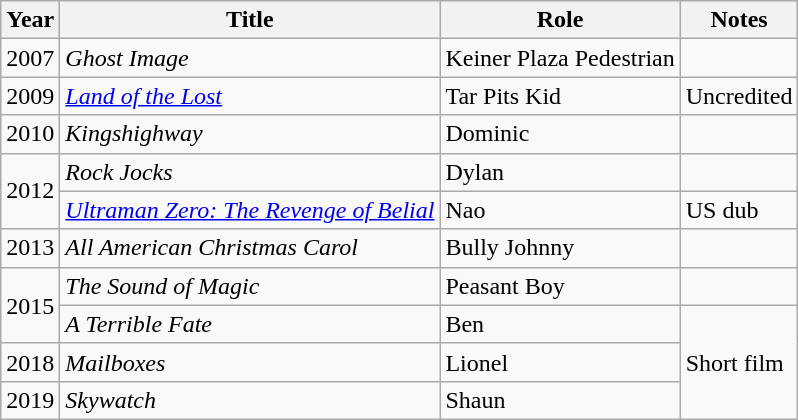<table class="wikitable sortable">
<tr>
<th>Year</th>
<th>Title</th>
<th>Role</th>
<th class="unsortable">Notes</th>
</tr>
<tr>
<td>2007</td>
<td><em>Ghost Image</em></td>
<td>Keiner Plaza Pedestrian</td>
<td></td>
</tr>
<tr>
<td>2009</td>
<td><em><a href='#'>Land of the Lost</a></em></td>
<td>Tar Pits Kid</td>
<td>Uncredited</td>
</tr>
<tr>
<td>2010</td>
<td><em>Kingshighway</em></td>
<td>Dominic</td>
<td></td>
</tr>
<tr>
<td rowspan=2>2012</td>
<td><em>Rock Jocks</em></td>
<td>Dylan</td>
<td></td>
</tr>
<tr>
<td><em><a href='#'>Ultraman Zero: The Revenge of Belial</a></em></td>
<td>Nao</td>
<td>US dub</td>
</tr>
<tr>
<td>2013</td>
<td><em>All American Christmas Carol</em></td>
<td>Bully Johnny</td>
<td></td>
</tr>
<tr>
<td rowspan=2>2015</td>
<td><em>The Sound of Magic</em></td>
<td>Peasant Boy</td>
<td></td>
</tr>
<tr>
<td><em>A Terrible Fate</em></td>
<td>Ben</td>
<td rowspan=3>Short film</td>
</tr>
<tr>
<td>2018</td>
<td><em>Mailboxes</em></td>
<td>Lionel</td>
</tr>
<tr>
<td>2019</td>
<td><em>Skywatch</em></td>
<td>Shaun</td>
</tr>
</table>
